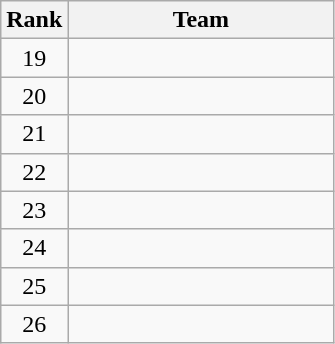<table class=wikitable>
<tr>
<th>Rank</th>
<th width=170>Team</th>
</tr>
<tr>
<td align=center>19</td>
<td></td>
</tr>
<tr>
<td align=center>20</td>
<td></td>
</tr>
<tr>
<td align=center>21</td>
<td></td>
</tr>
<tr>
<td align=center>22</td>
<td></td>
</tr>
<tr>
<td align=center>23</td>
<td></td>
</tr>
<tr>
<td align=center>24</td>
<td></td>
</tr>
<tr>
<td align=center>25</td>
<td></td>
</tr>
<tr>
<td align=center>26</td>
<td></td>
</tr>
</table>
